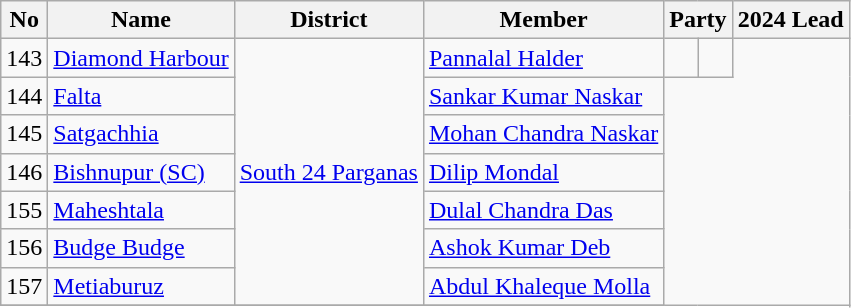<table class="wikitable sortable">
<tr>
<th>No</th>
<th>Name</th>
<th>District</th>
<th>Member</th>
<th colspan="2">Party</th>
<th colspan="2">2024 Lead</th>
</tr>
<tr>
<td>143</td>
<td><a href='#'>Diamond Harbour</a></td>
<td rowspan="7"><a href='#'>South 24 Parganas</a></td>
<td><a href='#'>Pannalal Halder</a></td>
<td></td>
<td></td>
</tr>
<tr>
<td>144</td>
<td><a href='#'>Falta</a></td>
<td><a href='#'>Sankar Kumar Naskar</a></td>
</tr>
<tr>
<td>145</td>
<td><a href='#'>Satgachhia</a></td>
<td><a href='#'>Mohan Chandra Naskar</a></td>
</tr>
<tr>
<td>146</td>
<td><a href='#'>Bishnupur (SC)</a></td>
<td><a href='#'>Dilip Mondal</a></td>
</tr>
<tr>
<td>155</td>
<td><a href='#'>Maheshtala</a></td>
<td><a href='#'>Dulal Chandra Das</a></td>
</tr>
<tr>
<td>156</td>
<td><a href='#'>Budge Budge</a></td>
<td><a href='#'>Ashok Kumar Deb</a></td>
</tr>
<tr>
<td>157</td>
<td><a href='#'>Metiaburuz</a></td>
<td><a href='#'>Abdul Khaleque Molla</a></td>
</tr>
<tr>
</tr>
</table>
